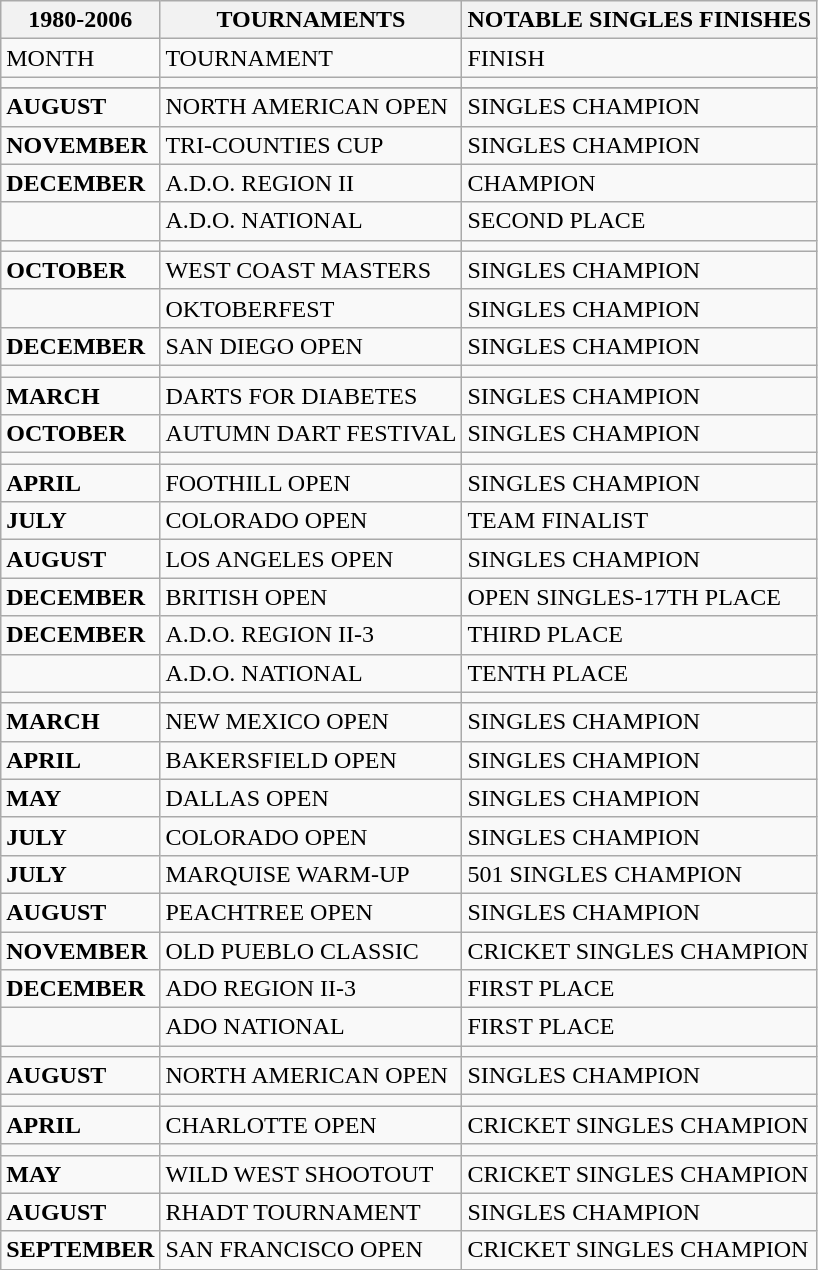<table class="wikitable">
<tr>
<th>1980-2006</th>
<th>TOURNAMENTS</th>
<th>NOTABLE SINGLES FINISHES</th>
</tr>
<tr>
<td>MONTH</td>
<td>TOURNAMENT</td>
<td>FINISH</td>
</tr>
<tr>
<td></td>
<td></td>
<td></td>
</tr>
<tr>
</tr>
<tr>
<td><strong>AUGUST</strong></td>
<td>NORTH AMERICAN OPEN</td>
<td>SINGLES CHAMPION</td>
</tr>
<tr>
<td><strong>NOVEMBER</strong></td>
<td>TRI-COUNTIES CUP</td>
<td>SINGLES CHAMPION</td>
</tr>
<tr>
<td><strong>DECEMBER</strong></td>
<td>A.D.O. REGION II</td>
<td>CHAMPION</td>
</tr>
<tr>
<td></td>
<td>A.D.O. NATIONAL</td>
<td>SECOND PLACE</td>
</tr>
<tr>
<td></td>
<td></td>
<td></td>
</tr>
<tr>
<td><strong>OCTOBER</strong></td>
<td>WEST COAST MASTERS</td>
<td>SINGLES CHAMPION</td>
</tr>
<tr>
<td></td>
<td>OKTOBERFEST</td>
<td>SINGLES CHAMPION</td>
</tr>
<tr>
<td><strong>DECEMBER</strong></td>
<td>SAN DIEGO OPEN</td>
<td>SINGLES CHAMPION</td>
</tr>
<tr>
<td></td>
<td></td>
<td></td>
</tr>
<tr>
<td><strong>MARCH</strong></td>
<td>DARTS FOR DIABETES</td>
<td>SINGLES CHAMPION</td>
</tr>
<tr>
<td><strong>OCTOBER</strong></td>
<td>AUTUMN DART FESTIVAL</td>
<td>SINGLES CHAMPION</td>
</tr>
<tr>
<td></td>
<td></td>
<td></td>
</tr>
<tr>
<td><strong>APRIL</strong></td>
<td>FOOTHILL OPEN</td>
<td>SINGLES CHAMPION</td>
</tr>
<tr>
<td><strong>JULY</strong></td>
<td>COLORADO OPEN</td>
<td>TEAM FINALIST</td>
</tr>
<tr>
<td><strong>AUGUST</strong></td>
<td>LOS ANGELES OPEN</td>
<td>SINGLES CHAMPION</td>
</tr>
<tr>
<td><strong>DECEMBER</strong></td>
<td>BRITISH OPEN</td>
<td>OPEN SINGLES-17TH PLACE</td>
</tr>
<tr>
<td><strong>DECEMBER</strong></td>
<td>A.D.O. REGION II-3</td>
<td>THIRD PLACE</td>
</tr>
<tr>
<td></td>
<td>A.D.O. NATIONAL</td>
<td>TENTH PLACE</td>
</tr>
<tr>
<td></td>
<td></td>
<td></td>
</tr>
<tr>
<td><strong>MARCH</strong></td>
<td>NEW MEXICO OPEN</td>
<td>SINGLES CHAMPION</td>
</tr>
<tr>
<td><strong>APRIL</strong></td>
<td>BAKERSFIELD OPEN</td>
<td>SINGLES CHAMPION</td>
</tr>
<tr>
<td><strong>MAY</strong></td>
<td>DALLAS OPEN</td>
<td>SINGLES CHAMPION</td>
</tr>
<tr>
<td><strong>JULY</strong></td>
<td>COLORADO OPEN</td>
<td>SINGLES CHAMPION</td>
</tr>
<tr>
<td><strong>JULY</strong></td>
<td>MARQUISE WARM-UP</td>
<td>501 SINGLES CHAMPION</td>
</tr>
<tr>
<td><strong>AUGUST</strong></td>
<td>PEACHTREE OPEN</td>
<td>SINGLES CHAMPION</td>
</tr>
<tr>
<td><strong>NOVEMBER</strong></td>
<td>OLD PUEBLO CLASSIC</td>
<td>CRICKET SINGLES CHAMPION</td>
</tr>
<tr>
<td><strong>DECEMBER</strong></td>
<td>ADO REGION II-3</td>
<td>FIRST PLACE</td>
</tr>
<tr>
<td></td>
<td>ADO NATIONAL</td>
<td>FIRST PLACE</td>
</tr>
<tr>
<td></td>
<td></td>
<td></td>
</tr>
<tr>
<td><strong>AUGUST</strong></td>
<td>NORTH AMERICAN OPEN</td>
<td>SINGLES CHAMPION</td>
</tr>
<tr>
<td></td>
<td></td>
<td></td>
</tr>
<tr>
<td><strong>APRIL</strong></td>
<td>CHARLOTTE OPEN</td>
<td>CRICKET SINGLES CHAMPION</td>
</tr>
<tr>
<td></td>
<td></td>
<td></td>
</tr>
<tr>
<td><strong>MAY</strong></td>
<td>WILD WEST SHOOTOUT</td>
<td>CRICKET SINGLES CHAMPION</td>
</tr>
<tr>
<td><strong>AUGUST</strong></td>
<td>RHADT TOURNAMENT</td>
<td>SINGLES CHAMPION</td>
</tr>
<tr>
<td><strong>SEPTEMBER</strong></td>
<td>SAN FRANCISCO OPEN</td>
<td>CRICKET SINGLES CHAMPION</td>
</tr>
</table>
